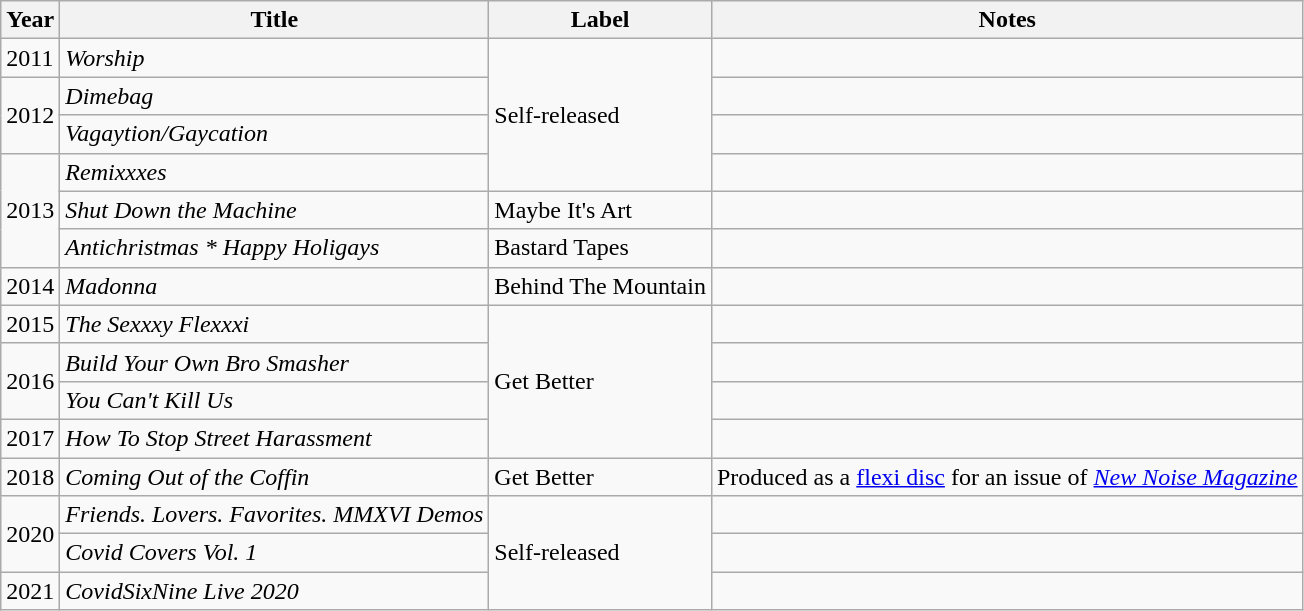<table class="wikitable">
<tr>
<th>Year</th>
<th>Title</th>
<th>Label</th>
<th>Notes</th>
</tr>
<tr>
<td>2011</td>
<td><em>Worship</em></td>
<td rowspan="4">Self-released</td>
<td></td>
</tr>
<tr>
<td rowspan="2">2012</td>
<td><em>Dimebag</em></td>
<td></td>
</tr>
<tr>
<td><em>Vagaytion/Gaycation</em></td>
<td></td>
</tr>
<tr>
<td rowspan="3">2013</td>
<td><em>Remixxxes</em></td>
<td></td>
</tr>
<tr>
<td><em>Shut Down the Machine</em></td>
<td>Maybe It's Art</td>
<td></td>
</tr>
<tr>
<td><em>Antichristmas * Happy Holigays</em></td>
<td>Bastard Tapes</td>
<td></td>
</tr>
<tr>
<td>2014</td>
<td><em>Madonna</em></td>
<td>Behind The Mountain</td>
<td></td>
</tr>
<tr>
<td>2015</td>
<td><em>The Sexxxy Flexxxi</em></td>
<td rowspan="4">Get Better</td>
<td></td>
</tr>
<tr>
<td rowspan="2">2016</td>
<td><em>Build Your Own Bro Smasher</em></td>
<td></td>
</tr>
<tr>
<td><em>You Can't Kill Us</em></td>
<td></td>
</tr>
<tr>
<td>2017</td>
<td><em>How To Stop Street Harassment</em></td>
<td></td>
</tr>
<tr>
<td>2018</td>
<td><em>Coming Out of the Coffin</em></td>
<td>Get Better</td>
<td>Produced as a <a href='#'>flexi disc</a> for an issue of <em><a href='#'>New Noise Magazine</a></em></td>
</tr>
<tr>
<td rowspan="2">2020</td>
<td><em>Friends. Lovers. Favorites. MMXVI Demos</em></td>
<td rowspan="3">Self-released</td>
<td></td>
</tr>
<tr>
<td><em>Covid Covers Vol. 1</em></td>
<td></td>
</tr>
<tr>
<td>2021</td>
<td><em>CovidSixNine Live 2020</em></td>
<td></td>
</tr>
</table>
